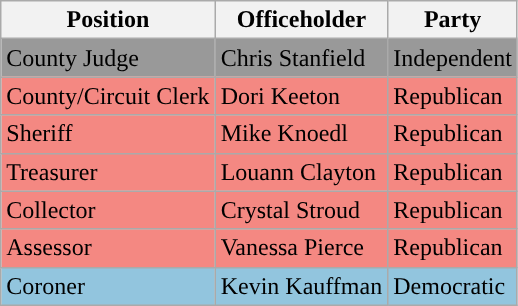<table class="wikitable">
<tr>
<th>Position</th>
<th>Officeholder</th>
<th>Party</th>
</tr>
<tr style="background-color:#999999;">
<td>County Judge</td>
<td>Chris Stanfield</td>
<td>Independent</td>
</tr>
<tr style="background-color:#F48882;">
<td>County/Circuit Clerk</td>
<td>Dori Keeton</td>
<td>Republican</td>
</tr>
<tr style="background-color:#F48882;">
<td>Sheriff</td>
<td>Mike Knoedl</td>
<td>Republican</td>
</tr>
<tr style="background-color:#F48882;">
<td>Treasurer</td>
<td>Louann Clayton</td>
<td>Republican</td>
</tr>
<tr style="background-color:#F48882;">
<td>Collector</td>
<td>Crystal Stroud</td>
<td>Republican</td>
</tr>
<tr style="background-color:#F48882;">
<td>Assessor</td>
<td>Vanessa Pierce</td>
<td>Republican</td>
</tr>
<tr style="background-color:#92C5DE;">
<td>Coroner</td>
<td>Kevin Kauffman</td>
<td>Democratic</td>
</tr>
</table>
